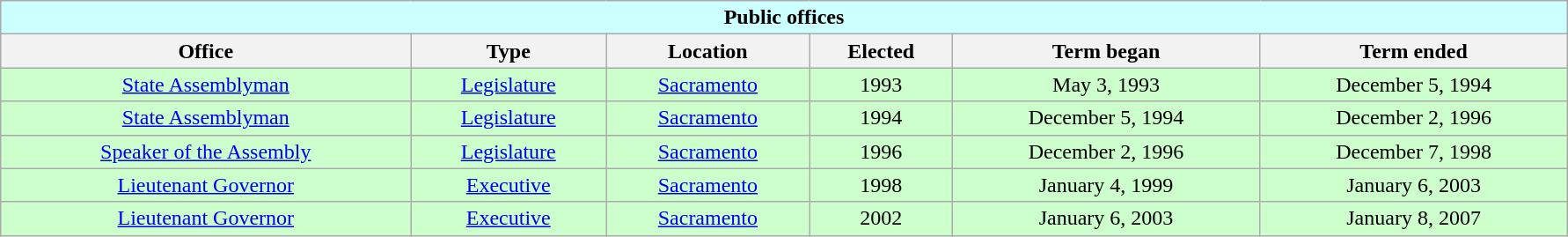<table class="wikitable" style="text-align:center; width:94%; margin:auto;">
<tr>
<th colspan="6" style="background:#cff;"><strong>Public offices</strong></th>
</tr>
<tr>
<th><strong>Office</strong></th>
<th><strong>Type</strong></th>
<th><strong>Location</strong></th>
<th><strong>Elected</strong></th>
<th><strong>Term began</strong></th>
<th><strong>Term ended</strong></th>
</tr>
<tr style="background:#cfc;">
<td><a href='#'>State Assemblyman</a></td>
<td><a href='#'>Legislature</a></td>
<td><a href='#'>Sacramento</a></td>
<td>1993</td>
<td>May 3, 1993</td>
<td>December 5, 1994</td>
</tr>
<tr style="background:#cfc;">
<td><a href='#'>State Assemblyman</a></td>
<td><a href='#'>Legislature</a></td>
<td><a href='#'>Sacramento</a></td>
<td>1994</td>
<td>December 5, 1994</td>
<td>December 2, 1996</td>
</tr>
<tr style="background:#cfc;">
<td><a href='#'>Speaker of the Assembly</a></td>
<td><a href='#'>Legislature</a></td>
<td><a href='#'>Sacramento</a></td>
<td>1996</td>
<td>December 2, 1996</td>
<td>December 7, 1998</td>
</tr>
<tr style="background:#cfc;">
<td><a href='#'>Lieutenant Governor</a></td>
<td><a href='#'>Executive</a></td>
<td><a href='#'>Sacramento</a></td>
<td>1998</td>
<td>January 4, 1999</td>
<td>January 6, 2003</td>
</tr>
<tr style="background:#cfc;">
<td><a href='#'>Lieutenant Governor</a></td>
<td><a href='#'>Executive</a></td>
<td><a href='#'>Sacramento</a></td>
<td>2002</td>
<td>January 6, 2003</td>
<td>January 8, 2007</td>
</tr>
</table>
